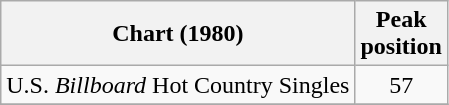<table class="wikitable">
<tr>
<th align="center">Chart (1980)</th>
<th align="center">Peak<br>position</th>
</tr>
<tr>
<td align="left">U.S. <em>Billboard</em> Hot Country Singles</td>
<td align="center">57</td>
</tr>
<tr>
</tr>
</table>
